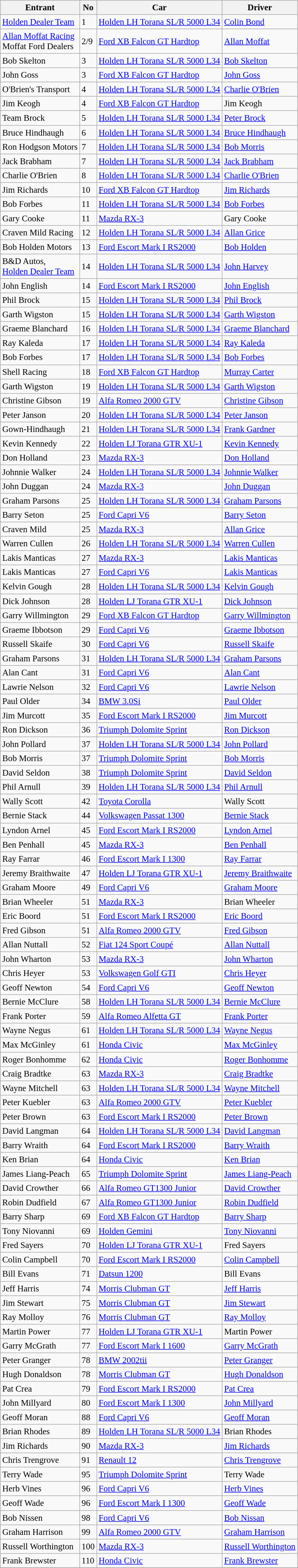<table class="wikitable" style="font-size: 95%;">
<tr>
<th>Entrant</th>
<th>No</th>
<th>Car</th>
<th>Driver</th>
</tr>
<tr>
<td><a href='#'>Holden Dealer Team</a></td>
<td>1</td>
<td><a href='#'>Holden LH Torana SL/R 5000 L34</a></td>
<td><a href='#'>Colin Bond</a></td>
</tr>
<tr>
<td><a href='#'>Allan Moffat Racing</a><br>Moffat Ford Dealers</td>
<td>2/9</td>
<td><a href='#'>Ford XB Falcon GT Hardtop</a></td>
<td><a href='#'>Allan Moffat</a></td>
</tr>
<tr>
<td>Bob Skelton</td>
<td>3</td>
<td><a href='#'>Holden LH Torana SL/R 5000 L34</a></td>
<td><a href='#'>Bob Skelton</a></td>
</tr>
<tr>
<td>John Goss</td>
<td>3</td>
<td><a href='#'>Ford XB Falcon GT Hardtop</a></td>
<td><a href='#'>John Goss</a></td>
</tr>
<tr>
<td>O'Brien's Transport</td>
<td>4</td>
<td><a href='#'>Holden LH Torana SL/R 5000 L34</a></td>
<td><a href='#'>Charlie O'Brien</a></td>
</tr>
<tr>
<td>Jim Keogh</td>
<td>4</td>
<td><a href='#'>Ford XB Falcon GT Hardtop</a></td>
<td>Jim Keogh</td>
</tr>
<tr>
<td>Team Brock</td>
<td>5</td>
<td><a href='#'>Holden LH Torana SL/R 5000 L34</a></td>
<td><a href='#'>Peter Brock</a></td>
</tr>
<tr>
<td>Bruce Hindhaugh</td>
<td>6</td>
<td><a href='#'>Holden LH Torana SL/R 5000 L34</a></td>
<td><a href='#'>Bruce Hindhaugh</a></td>
</tr>
<tr>
<td>Ron Hodgson Motors</td>
<td>7</td>
<td><a href='#'>Holden LH Torana SL/R 5000 L34</a></td>
<td><a href='#'>Bob Morris</a></td>
</tr>
<tr>
<td>Jack Brabham</td>
<td>7</td>
<td><a href='#'>Holden LH Torana SL/R 5000 L34</a></td>
<td><a href='#'>Jack Brabham</a></td>
</tr>
<tr>
<td>Charlie O'Brien</td>
<td>8</td>
<td><a href='#'>Holden LH Torana SL/R 5000 L34</a></td>
<td><a href='#'>Charlie O'Brien</a></td>
</tr>
<tr>
<td>Jim Richards</td>
<td>10</td>
<td><a href='#'>Ford XB Falcon GT Hardtop</a></td>
<td><a href='#'>Jim Richards</a></td>
</tr>
<tr>
<td>Bob Forbes</td>
<td>11</td>
<td><a href='#'>Holden LH Torana SL/R 5000 L34</a></td>
<td><a href='#'>Bob Forbes</a></td>
</tr>
<tr>
<td>Gary Cooke</td>
<td>11</td>
<td><a href='#'>Mazda RX-3</a></td>
<td>Gary Cooke</td>
</tr>
<tr>
<td>Craven Mild Racing</td>
<td>12</td>
<td><a href='#'>Holden LH Torana SL/R 5000 L34</a></td>
<td><a href='#'>Allan Grice</a></td>
</tr>
<tr>
<td>Bob Holden Motors</td>
<td>13</td>
<td><a href='#'>Ford Escort Mark I RS2000</a></td>
<td><a href='#'>Bob Holden</a></td>
</tr>
<tr>
<td>B&D Autos,<br><a href='#'>Holden Dealer Team</a></td>
<td>14</td>
<td><a href='#'>Holden LH Torana SL/R 5000 L34</a></td>
<td><a href='#'>John Harvey</a></td>
</tr>
<tr>
<td>John English</td>
<td>14</td>
<td><a href='#'>Ford Escort Mark I RS2000</a></td>
<td><a href='#'>John English</a></td>
</tr>
<tr>
<td>Phil Brock</td>
<td>15</td>
<td><a href='#'>Holden LH Torana SL/R 5000 L34</a></td>
<td><a href='#'>Phil Brock</a></td>
</tr>
<tr>
<td>Garth Wigston</td>
<td>15</td>
<td><a href='#'>Holden LH Torana SL/R 5000 L34</a></td>
<td><a href='#'>Garth Wigston</a></td>
</tr>
<tr>
<td>Graeme Blanchard</td>
<td>16</td>
<td><a href='#'>Holden LH Torana SL/R 5000 L34</a></td>
<td><a href='#'>Graeme Blanchard</a></td>
</tr>
<tr>
<td>Ray Kaleda</td>
<td>17</td>
<td><a href='#'>Holden LH Torana SL/R 5000 L34</a></td>
<td><a href='#'>Ray Kaleda</a></td>
</tr>
<tr>
<td>Bob Forbes</td>
<td>17</td>
<td><a href='#'>Holden LH Torana SL/R 5000 L34</a></td>
<td><a href='#'>Bob Forbes</a></td>
</tr>
<tr>
<td>Shell Racing</td>
<td>18</td>
<td><a href='#'>Ford XB Falcon GT Hardtop</a></td>
<td><a href='#'>Murray Carter</a></td>
</tr>
<tr>
<td>Garth Wigston</td>
<td>19</td>
<td><a href='#'>Holden LH Torana SL/R 5000 L34</a></td>
<td><a href='#'>Garth Wigston</a></td>
</tr>
<tr>
<td>Christine Gibson</td>
<td>19</td>
<td><a href='#'>Alfa Romeo 2000 GTV</a></td>
<td><a href='#'>Christine Gibson</a></td>
</tr>
<tr>
<td>Peter Janson</td>
<td>20</td>
<td><a href='#'>Holden LH Torana SL/R 5000 L34</a></td>
<td><a href='#'>Peter Janson</a></td>
</tr>
<tr>
<td>Gown-Hindhaugh</td>
<td>21</td>
<td><a href='#'>Holden LH Torana SL/R 5000 L34</a></td>
<td><a href='#'>Frank Gardner</a></td>
</tr>
<tr>
<td>Kevin Kennedy</td>
<td>22</td>
<td><a href='#'>Holden LJ Torana GTR XU-1</a></td>
<td><a href='#'>Kevin Kennedy</a></td>
</tr>
<tr>
<td>Don Holland</td>
<td>23</td>
<td><a href='#'>Mazda RX-3</a></td>
<td><a href='#'>Don Holland</a></td>
</tr>
<tr>
<td>Johnnie Walker</td>
<td>24</td>
<td><a href='#'>Holden LH Torana SL/R 5000 L34</a></td>
<td><a href='#'>Johnnie Walker</a></td>
</tr>
<tr>
<td>John Duggan</td>
<td>24</td>
<td><a href='#'>Mazda RX-3</a></td>
<td><a href='#'>John Duggan</a></td>
</tr>
<tr>
<td>Graham Parsons</td>
<td>25</td>
<td><a href='#'>Holden LH Torana SL/R 5000 L34</a></td>
<td><a href='#'>Graham Parsons</a></td>
</tr>
<tr>
<td>Barry Seton</td>
<td>25</td>
<td><a href='#'>Ford Capri V6</a></td>
<td><a href='#'>Barry Seton</a></td>
</tr>
<tr>
<td>Craven Mild</td>
<td>25</td>
<td><a href='#'>Mazda RX-3</a></td>
<td><a href='#'>Allan Grice</a></td>
</tr>
<tr>
<td>Warren Cullen</td>
<td>26</td>
<td><a href='#'>Holden LH Torana SL/R 5000 L34</a></td>
<td><a href='#'>Warren Cullen</a></td>
</tr>
<tr>
<td>Lakis Manticas</td>
<td>27</td>
<td><a href='#'>Mazda RX-3</a></td>
<td><a href='#'>Lakis Manticas</a></td>
</tr>
<tr>
<td>Lakis Manticas</td>
<td>27</td>
<td><a href='#'>Ford Capri V6</a></td>
<td><a href='#'>Lakis Manticas</a></td>
</tr>
<tr>
<td>Kelvin Gough</td>
<td>28</td>
<td><a href='#'>Holden LH Torana SL/R 5000 L34</a></td>
<td><a href='#'>Kelvin Gough</a></td>
</tr>
<tr>
<td>Dick Johnson</td>
<td>28</td>
<td><a href='#'>Holden LJ Torana GTR XU-1</a></td>
<td><a href='#'>Dick Johnson</a></td>
</tr>
<tr>
<td>Garry Willmington</td>
<td>29</td>
<td><a href='#'>Ford XB Falcon GT Hardtop</a></td>
<td><a href='#'>Garry Willmington</a></td>
</tr>
<tr>
<td>Graeme Ibbotson</td>
<td>29</td>
<td><a href='#'>Ford Capri V6</a></td>
<td><a href='#'>Graeme Ibbotson</a></td>
</tr>
<tr>
<td>Russell Skaife</td>
<td>30</td>
<td><a href='#'>Ford Capri V6</a></td>
<td><a href='#'>Russell Skaife</a></td>
</tr>
<tr>
<td>Graham Parsons</td>
<td>31</td>
<td><a href='#'>Holden LH Torana SL/R 5000 L34</a></td>
<td><a href='#'>Graham Parsons</a></td>
</tr>
<tr>
<td>Alan Cant</td>
<td>31</td>
<td><a href='#'>Ford Capri V6</a></td>
<td><a href='#'>Alan Cant</a></td>
</tr>
<tr>
<td>Lawrie Nelson</td>
<td>32</td>
<td><a href='#'>Ford Capri V6</a></td>
<td><a href='#'>Lawrie Nelson</a></td>
</tr>
<tr>
<td>Paul Older</td>
<td>34</td>
<td><a href='#'>BMW 3.0Si</a></td>
<td><a href='#'>Paul Older</a></td>
</tr>
<tr>
<td>Jim Murcott</td>
<td>35</td>
<td><a href='#'>Ford Escort Mark I RS2000</a></td>
<td><a href='#'>Jim Murcott</a></td>
</tr>
<tr>
<td>Ron Dickson</td>
<td>36</td>
<td><a href='#'>Triumph Dolomite Sprint</a></td>
<td><a href='#'>Ron Dickson</a></td>
</tr>
<tr>
<td>John Pollard</td>
<td>37</td>
<td><a href='#'>Holden LH Torana SL/R 5000 L34</a></td>
<td><a href='#'>John Pollard</a></td>
</tr>
<tr>
<td>Bob Morris</td>
<td>37</td>
<td><a href='#'>Triumph Dolomite Sprint</a></td>
<td><a href='#'>Bob Morris</a></td>
</tr>
<tr>
<td>David Seldon</td>
<td>38</td>
<td><a href='#'>Triumph Dolomite Sprint</a></td>
<td><a href='#'>David Seldon</a></td>
</tr>
<tr>
<td>Phil Arnull</td>
<td>39</td>
<td><a href='#'>Holden LH Torana SL/R 5000 L34</a></td>
<td><a href='#'>Phil Arnull</a></td>
</tr>
<tr>
<td>Wally Scott</td>
<td>42</td>
<td><a href='#'>Toyota Corolla</a></td>
<td>Wally Scott</td>
</tr>
<tr>
<td>Bernie Stack</td>
<td>44</td>
<td><a href='#'>Volkswagen Passat 1300</a></td>
<td><a href='#'>Bernie Stack</a></td>
</tr>
<tr>
<td>Lyndon Arnel</td>
<td>45</td>
<td><a href='#'>Ford Escort Mark I RS2000</a></td>
<td><a href='#'>Lyndon Arnel</a></td>
</tr>
<tr>
<td>Ben Penhall</td>
<td>45</td>
<td><a href='#'>Mazda RX-3</a></td>
<td><a href='#'>Ben Penhall</a></td>
</tr>
<tr>
<td>Ray Farrar</td>
<td>46</td>
<td><a href='#'>Ford Escort Mark I 1300</a></td>
<td><a href='#'>Ray Farrar</a></td>
</tr>
<tr>
<td>Jeremy Braithwaite</td>
<td>47</td>
<td><a href='#'>Holden LJ Torana GTR XU-1</a></td>
<td><a href='#'>Jeremy Braithwaite</a></td>
</tr>
<tr>
<td>Graham Moore</td>
<td>49</td>
<td><a href='#'>Ford Capri V6</a></td>
<td><a href='#'>Graham Moore</a></td>
</tr>
<tr>
<td>Brian Wheeler</td>
<td>51</td>
<td><a href='#'>Mazda RX-3</a></td>
<td>Brian Wheeler</td>
</tr>
<tr>
<td>Eric Boord</td>
<td>51</td>
<td><a href='#'>Ford Escort Mark I RS2000</a></td>
<td><a href='#'>Eric Boord</a></td>
</tr>
<tr>
<td>Fred Gibson</td>
<td>51</td>
<td><a href='#'>Alfa Romeo 2000 GTV</a></td>
<td><a href='#'>Fred Gibson</a></td>
</tr>
<tr>
<td>Allan Nuttall</td>
<td>52</td>
<td><a href='#'>Fiat 124 Sport Coupé</a></td>
<td><a href='#'>Allan Nuttall</a></td>
</tr>
<tr>
<td>John Wharton</td>
<td>53</td>
<td><a href='#'>Mazda RX-3</a></td>
<td><a href='#'>John Wharton</a></td>
</tr>
<tr>
<td>Chris Heyer</td>
<td>53</td>
<td><a href='#'>Volkswagen Golf GTI</a></td>
<td><a href='#'>Chris Heyer</a></td>
</tr>
<tr>
<td>Geoff Newton</td>
<td>54</td>
<td><a href='#'>Ford Capri V6</a></td>
<td><a href='#'>Geoff Newton</a></td>
</tr>
<tr>
<td>Bernie McClure</td>
<td>58</td>
<td><a href='#'>Holden LH Torana SL/R 5000 L34</a></td>
<td><a href='#'>Bernie McClure</a></td>
</tr>
<tr>
<td>Frank Porter</td>
<td>59</td>
<td><a href='#'>Alfa Romeo Alfetta GT</a></td>
<td><a href='#'>Frank Porter</a></td>
</tr>
<tr>
<td>Wayne Negus</td>
<td>61</td>
<td><a href='#'>Holden LH Torana SL/R 5000 L34</a></td>
<td><a href='#'>Wayne Negus</a></td>
</tr>
<tr>
<td>Max McGinley</td>
<td>61</td>
<td><a href='#'>Honda Civic</a></td>
<td><a href='#'>Max McGinley</a></td>
</tr>
<tr>
<td>Roger Bonhomme</td>
<td>62</td>
<td><a href='#'>Honda Civic</a></td>
<td><a href='#'>Roger Bonhomme</a></td>
</tr>
<tr>
<td>Craig Bradtke</td>
<td>63</td>
<td><a href='#'>Mazda RX-3</a></td>
<td><a href='#'>Craig Bradtke</a></td>
</tr>
<tr>
<td>Wayne Mitchell</td>
<td>63</td>
<td><a href='#'>Holden LH Torana SL/R 5000 L34</a></td>
<td><a href='#'>Wayne Mitchell</a></td>
</tr>
<tr>
<td>Peter Kuebler</td>
<td>63</td>
<td><a href='#'>Alfa Romeo 2000 GTV</a></td>
<td><a href='#'>Peter Kuebler</a></td>
</tr>
<tr>
<td>Peter Brown</td>
<td>63</td>
<td><a href='#'>Ford Escort Mark I RS2000</a></td>
<td><a href='#'>Peter Brown</a></td>
</tr>
<tr>
<td>David Langman</td>
<td>64</td>
<td><a href='#'>Holden LH Torana SL/R 5000 L34</a></td>
<td><a href='#'>David Langman</a></td>
</tr>
<tr>
<td>Barry Wraith</td>
<td>64</td>
<td><a href='#'>Ford Escort Mark I RS2000</a></td>
<td><a href='#'>Barry Wraith</a></td>
</tr>
<tr>
<td>Ken Brian</td>
<td>64</td>
<td><a href='#'>Honda Civic</a></td>
<td><a href='#'>Ken Brian</a></td>
</tr>
<tr>
<td>James Liang-Peach</td>
<td>65</td>
<td><a href='#'>Triumph Dolomite Sprint</a></td>
<td><a href='#'>James Liang-Peach</a></td>
</tr>
<tr>
<td>David Crowther</td>
<td>66</td>
<td><a href='#'>Alfa Romeo GT1300 Junior</a></td>
<td><a href='#'>David Crowther</a></td>
</tr>
<tr>
<td>Robin Dudfield</td>
<td>67</td>
<td><a href='#'>Alfa Romeo GT1300 Junior</a></td>
<td><a href='#'>Robin Dudfield</a></td>
</tr>
<tr>
<td>Barry Sharp</td>
<td>69</td>
<td><a href='#'>Ford XB Falcon GT Hardtop</a></td>
<td><a href='#'>Barry Sharp</a></td>
</tr>
<tr>
<td>Tony Niovanni</td>
<td>69</td>
<td><a href='#'>Holden Gemini</a></td>
<td><a href='#'>Tony Niovanni</a></td>
</tr>
<tr>
<td>Fred Sayers</td>
<td>70</td>
<td><a href='#'>Holden LJ Torana GTR XU-1</a></td>
<td>Fred Sayers</td>
</tr>
<tr>
<td>Colin Campbell</td>
<td>70</td>
<td><a href='#'>Ford Escort Mark I RS2000</a></td>
<td><a href='#'>Colin Campbell</a></td>
</tr>
<tr>
<td>Bill Evans</td>
<td>71</td>
<td><a href='#'>Datsun 1200</a></td>
<td>Bill Evans</td>
</tr>
<tr>
<td>Jeff Harris</td>
<td>74</td>
<td><a href='#'>Morris Clubman GT</a></td>
<td><a href='#'>Jeff Harris</a></td>
</tr>
<tr>
<td>Jim Stewart</td>
<td>75</td>
<td><a href='#'>Morris Clubman GT</a></td>
<td><a href='#'>Jim Stewart</a></td>
</tr>
<tr>
<td>Ray Molloy</td>
<td>76</td>
<td><a href='#'>Morris Clubman GT</a></td>
<td><a href='#'>Ray Molloy</a></td>
</tr>
<tr>
<td>Martin Power</td>
<td>77</td>
<td><a href='#'>Holden LJ Torana GTR XU-1</a></td>
<td>Martin Power</td>
</tr>
<tr>
<td>Garry McGrath</td>
<td>77</td>
<td><a href='#'>Ford Escort Mark I 1600</a></td>
<td><a href='#'>Garry McGrath</a></td>
</tr>
<tr>
<td>Peter Granger</td>
<td>78</td>
<td><a href='#'>BMW 2002tii</a></td>
<td><a href='#'>Peter Granger</a></td>
</tr>
<tr>
<td>Hugh Donaldson</td>
<td>78</td>
<td><a href='#'>Morris Clubman GT</a></td>
<td><a href='#'>Hugh Donaldson</a></td>
</tr>
<tr>
<td>Pat Crea</td>
<td>79</td>
<td><a href='#'>Ford Escort Mark I RS2000</a></td>
<td><a href='#'>Pat Crea</a></td>
</tr>
<tr>
<td>John Millyard</td>
<td>80</td>
<td><a href='#'>Ford Escort Mark I 1300</a></td>
<td><a href='#'>John Millyard</a></td>
</tr>
<tr>
<td>Geoff Moran</td>
<td>88</td>
<td><a href='#'>Ford Capri V6</a></td>
<td><a href='#'>Geoff Moran</a></td>
</tr>
<tr>
<td>Brian Rhodes</td>
<td>89</td>
<td><a href='#'>Holden LH Torana SL/R 5000 L34</a></td>
<td>Brian Rhodes</td>
</tr>
<tr>
<td>Jim Richards</td>
<td>90</td>
<td><a href='#'>Mazda RX-3</a></td>
<td><a href='#'>Jim Richards</a></td>
</tr>
<tr>
<td>Chris Trengrove</td>
<td>91</td>
<td><a href='#'>Renault 12</a></td>
<td><a href='#'>Chris Trengrove</a></td>
</tr>
<tr>
<td>Terry Wade</td>
<td>95</td>
<td><a href='#'>Triumph Dolomite Sprint</a></td>
<td>Terry Wade</td>
</tr>
<tr>
<td>Herb Vines</td>
<td>96</td>
<td><a href='#'>Ford Capri V6</a></td>
<td><a href='#'>Herb Vines</a></td>
</tr>
<tr>
<td>Geoff Wade</td>
<td>96</td>
<td><a href='#'>Ford Escort Mark I 1300</a></td>
<td><a href='#'>Geoff Wade</a></td>
</tr>
<tr>
<td>Bob Nissen</td>
<td>98</td>
<td><a href='#'>Ford Capri V6</a></td>
<td><a href='#'>Bob Nissan</a></td>
</tr>
<tr>
<td>Graham Harrison</td>
<td>99</td>
<td><a href='#'>Alfa Romeo 2000 GTV</a></td>
<td><a href='#'>Graham Harrison</a></td>
</tr>
<tr>
<td>Russell Worthington</td>
<td>100</td>
<td><a href='#'>Mazda RX-3</a></td>
<td><a href='#'>Russell Worthington</a></td>
</tr>
<tr>
<td>Frank Brewster</td>
<td>110</td>
<td><a href='#'>Honda Civic</a></td>
<td><a href='#'>Frank Brewster</a></td>
</tr>
<tr>
</tr>
</table>
